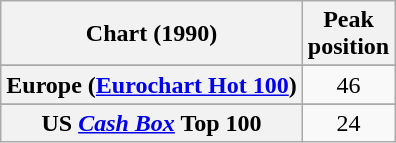<table class="wikitable sortable plainrowheaders" style="text-align:center">
<tr>
<th>Chart (1990)</th>
<th>Peak<br>position</th>
</tr>
<tr>
</tr>
<tr>
</tr>
<tr>
</tr>
<tr>
</tr>
<tr>
</tr>
<tr>
<th scope="row">Europe (<a href='#'>Eurochart Hot 100</a>)</th>
<td>46</td>
</tr>
<tr>
</tr>
<tr>
</tr>
<tr>
</tr>
<tr>
</tr>
<tr>
</tr>
<tr>
</tr>
<tr>
</tr>
<tr>
</tr>
<tr>
<th scope="row">US <em><a href='#'>Cash Box</a></em> Top 100</th>
<td>24</td>
</tr>
</table>
